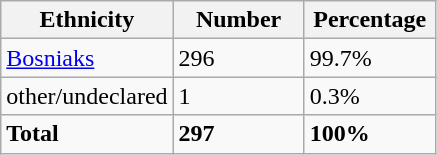<table class="wikitable">
<tr>
<th width="100px">Ethnicity</th>
<th width="80px">Number</th>
<th width="80px">Percentage</th>
</tr>
<tr>
<td><a href='#'>Bosniaks</a></td>
<td>296</td>
<td>99.7%</td>
</tr>
<tr>
<td>other/undeclared</td>
<td>1</td>
<td>0.3%</td>
</tr>
<tr>
<td><strong>Total</strong></td>
<td><strong>297</strong></td>
<td><strong>100%</strong></td>
</tr>
</table>
